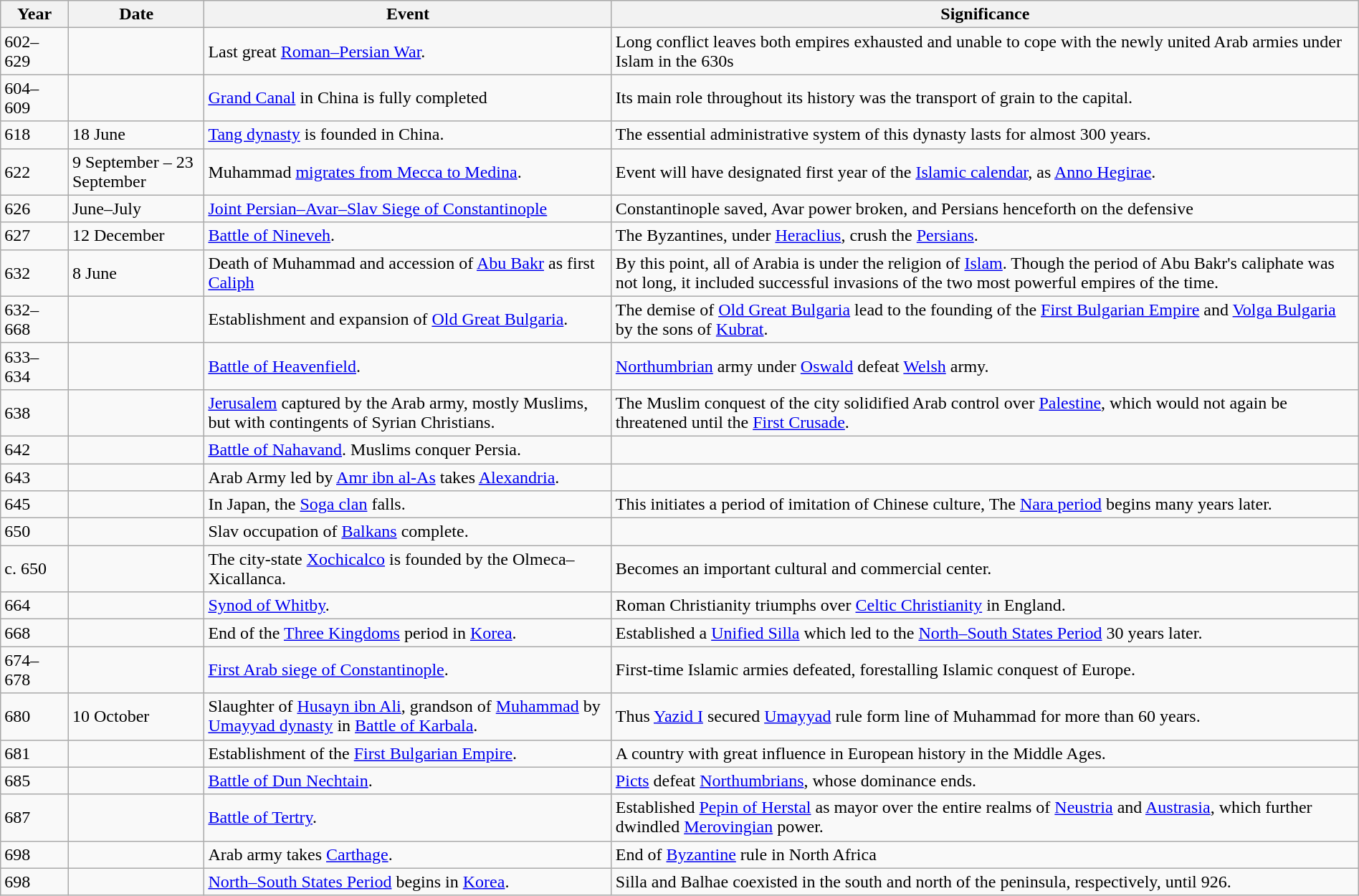<table class="wikitable" style="width:100%;">
<tr>
<th style="width:5%">Year</th>
<th style="width:10%">Date</th>
<th>Event</th>
<th>Significance</th>
</tr>
<tr>
<td>602–629</td>
<td></td>
<td>Last great <a href='#'>Roman–Persian War</a>.</td>
<td>Long conflict leaves both empires exhausted and unable to cope with the newly united Arab armies under Islam in the 630s</td>
</tr>
<tr>
<td>604–609</td>
<td></td>
<td><a href='#'>Grand Canal</a> in China is fully completed</td>
<td>Its main role throughout its history was the transport of grain to the capital.</td>
</tr>
<tr>
<td>618</td>
<td>18 June</td>
<td><a href='#'>Tang dynasty</a> is founded in China.</td>
<td>The essential administrative system of this dynasty lasts for almost 300 years.</td>
</tr>
<tr>
<td>622</td>
<td>9 September – 23 September</td>
<td>Muhammad <a href='#'>migrates from Mecca to Medina</a>.</td>
<td>Event will have designated first year of the <a href='#'>Islamic calendar</a>, as <a href='#'>Anno Hegirae</a>.</td>
</tr>
<tr>
<td>626</td>
<td>June–July</td>
<td><a href='#'>Joint Persian–Avar–Slav Siege of Constantinople</a></td>
<td>Constantinople saved, Avar power broken, and Persians henceforth on the defensive</td>
</tr>
<tr>
<td>627</td>
<td>12 December</td>
<td><a href='#'>Battle of Nineveh</a>.</td>
<td>The Byzantines, under <a href='#'>Heraclius</a>, crush the <a href='#'>Persians</a>.</td>
</tr>
<tr>
<td>632</td>
<td>8 June</td>
<td>Death of Muhammad and accession of <a href='#'>Abu Bakr</a> as first <a href='#'>Caliph</a></td>
<td>By this point, all of Arabia is under the religion of <a href='#'>Islam</a>. Though the period of Abu Bakr's caliphate was not long, it included successful invasions of the two most powerful empires of the time.</td>
</tr>
<tr>
<td>632–668</td>
<td></td>
<td>Establishment and expansion of <a href='#'>Old Great Bulgaria</a>.</td>
<td>The demise of <a href='#'>Old Great Bulgaria</a> lead to the founding of the <a href='#'>First Bulgarian Empire</a> and <a href='#'>Volga Bulgaria</a> by the sons of <a href='#'>Kubrat</a>.</td>
</tr>
<tr>
<td>633–634</td>
<td></td>
<td><a href='#'>Battle of Heavenfield</a>.</td>
<td><a href='#'>Northumbrian</a> army under <a href='#'>Oswald</a> defeat <a href='#'>Welsh</a> army.</td>
</tr>
<tr>
<td>638</td>
<td></td>
<td><a href='#'>Jerusalem</a> captured by the Arab army, mostly Muslims, but with contingents of Syrian Christians.</td>
<td>The Muslim conquest of the city solidified Arab control over <a href='#'>Palestine</a>, which would not again be threatened until the <a href='#'>First Crusade</a>.</td>
</tr>
<tr>
<td>642</td>
<td></td>
<td><a href='#'>Battle of Nahavand</a>. Muslims conquer Persia.</td>
<td></td>
</tr>
<tr>
<td>643</td>
<td></td>
<td>Arab Army led by <a href='#'>Amr ibn al-As</a> takes <a href='#'>Alexandria</a>.</td>
<td></td>
</tr>
<tr>
<td>645</td>
<td></td>
<td>In Japan, the <a href='#'>Soga clan</a> falls.</td>
<td>This initiates a period of imitation of Chinese culture, The <a href='#'>Nara period</a> begins many years later.</td>
</tr>
<tr>
<td>650</td>
<td></td>
<td>Slav occupation of <a href='#'>Balkans</a> complete.</td>
</tr>
<tr>
<td>c. 650</td>
<td></td>
<td>The city-state <a href='#'>Xochicalco</a> is founded by the Olmeca–Xicallanca.</td>
<td>Becomes an important cultural and commercial center.</td>
</tr>
<tr>
<td>664</td>
<td></td>
<td><a href='#'>Synod of Whitby</a>.</td>
<td>Roman Christianity triumphs over <a href='#'>Celtic Christianity</a> in England.</td>
</tr>
<tr>
<td>668</td>
<td></td>
<td>End of the <a href='#'>Three Kingdoms</a> period in <a href='#'>Korea</a>.</td>
<td>Established a <a href='#'>Unified Silla</a> which led to the <a href='#'>North–South States Period</a> 30 years later.</td>
</tr>
<tr>
<td>674–678</td>
<td></td>
<td><a href='#'>First Arab siege of Constantinople</a>.</td>
<td>First-time Islamic armies defeated, forestalling Islamic conquest of Europe.</td>
</tr>
<tr>
<td>680</td>
<td>10 October</td>
<td>Slaughter of <a href='#'>Husayn ibn Ali</a>, grandson of <a href='#'>Muhammad</a> by <a href='#'>Umayyad dynasty</a> in <a href='#'>Battle of Karbala</a>.</td>
<td>Thus <a href='#'>Yazid I</a> secured <a href='#'>Umayyad</a> rule form line of Muhammad for more than 60 years.</td>
</tr>
<tr>
<td>681</td>
<td></td>
<td>Establishment of the <a href='#'>First Bulgarian Empire</a>.</td>
<td>A country with great influence in European history in the Middle Ages.</td>
</tr>
<tr>
<td>685</td>
<td></td>
<td><a href='#'>Battle of Dun Nechtain</a>.</td>
<td><a href='#'>Picts</a> defeat <a href='#'>Northumbrians</a>, whose dominance ends.</td>
</tr>
<tr>
<td>687</td>
<td></td>
<td><a href='#'>Battle of Tertry</a>.</td>
<td>Established <a href='#'>Pepin of Herstal</a> as mayor over the entire realms of <a href='#'>Neustria</a> and <a href='#'>Austrasia</a>, which further dwindled <a href='#'>Merovingian</a> power.</td>
</tr>
<tr>
<td>698</td>
<td></td>
<td>Arab army takes <a href='#'>Carthage</a>.</td>
<td>End of <a href='#'>Byzantine</a> rule in North Africa</td>
</tr>
<tr>
<td>698</td>
<td></td>
<td><a href='#'>North–South States Period</a> begins in <a href='#'>Korea</a>.</td>
<td>Silla and Balhae coexisted in the south and north of the peninsula, respectively, until 926.</td>
</tr>
</table>
